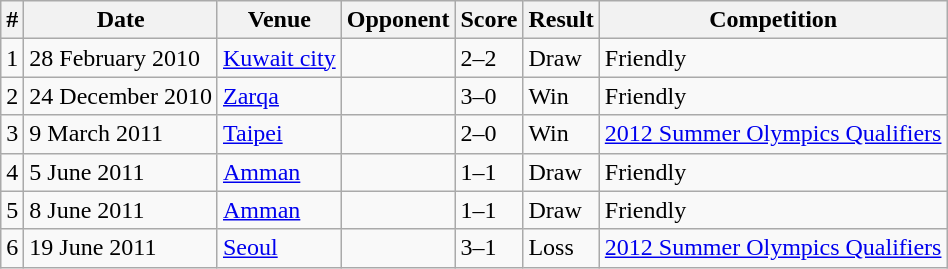<table class="wikitable">
<tr>
<th>#</th>
<th>Date</th>
<th>Venue</th>
<th>Opponent</th>
<th>Score</th>
<th>Result</th>
<th>Competition</th>
</tr>
<tr>
<td>1</td>
<td>28 February 2010</td>
<td><a href='#'>Kuwait city</a></td>
<td></td>
<td>2–2</td>
<td>Draw</td>
<td>Friendly</td>
</tr>
<tr>
<td>2</td>
<td>24 December 2010</td>
<td><a href='#'>Zarqa</a></td>
<td></td>
<td>3–0</td>
<td>Win</td>
<td>Friendly</td>
</tr>
<tr>
<td>3</td>
<td>9 March 2011</td>
<td><a href='#'>Taipei</a></td>
<td></td>
<td>2–0</td>
<td>Win</td>
<td><a href='#'>2012 Summer Olympics Qualifiers</a></td>
</tr>
<tr>
<td>4</td>
<td>5 June 2011</td>
<td><a href='#'>Amman</a></td>
<td></td>
<td>1–1</td>
<td>Draw</td>
<td>Friendly</td>
</tr>
<tr>
<td>5</td>
<td>8 June 2011</td>
<td><a href='#'>Amman</a></td>
<td></td>
<td>1–1</td>
<td>Draw</td>
<td>Friendly</td>
</tr>
<tr>
<td>6</td>
<td>19 June 2011</td>
<td><a href='#'>Seoul</a></td>
<td></td>
<td>3–1</td>
<td>Loss</td>
<td><a href='#'>2012 Summer Olympics Qualifiers</a></td>
</tr>
</table>
